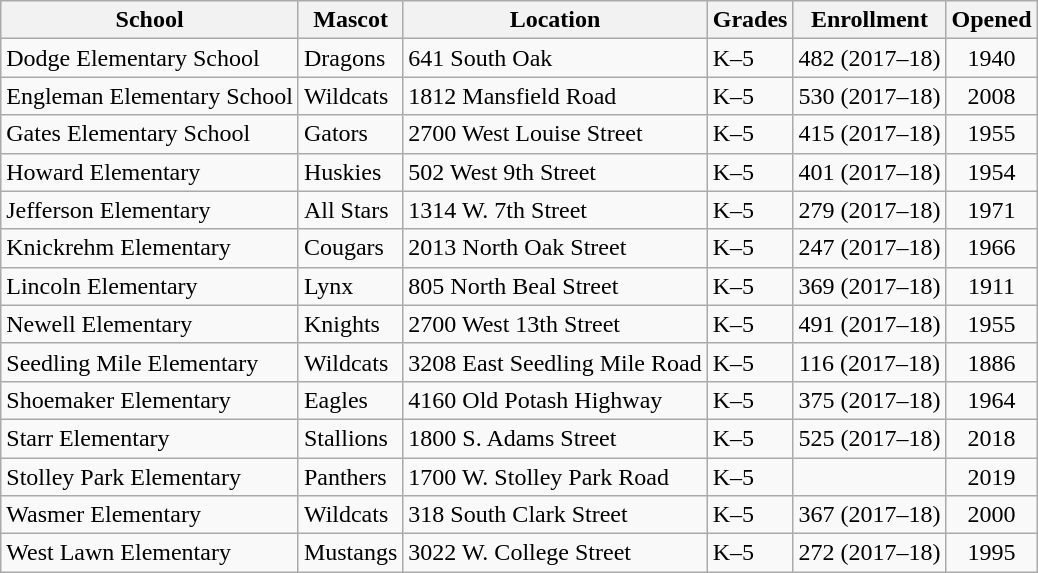<table class="wikitable sortable">
<tr>
<th><strong>School</strong></th>
<th><strong>Mascot</strong></th>
<th><strong>Location</strong></th>
<th><strong>Grades</strong></th>
<th><strong>Enrollment</strong></th>
<th><strong>Opened</strong></th>
</tr>
<tr>
<td>Dodge Elementary School</td>
<td>Dragons</td>
<td>641 South Oak</td>
<td>K–5</td>
<td align=center>482 (2017–18)</td>
<td align=center>1940</td>
</tr>
<tr>
<td>Engleman Elementary School</td>
<td>Wildcats</td>
<td>1812 Mansfield Road</td>
<td>K–5</td>
<td align=center>530 (2017–18)</td>
<td align=center>2008</td>
</tr>
<tr>
<td>Gates Elementary School</td>
<td>Gators</td>
<td>2700 West Louise Street</td>
<td>K–5</td>
<td align=center>415 (2017–18)</td>
<td align=center>1955</td>
</tr>
<tr>
<td>Howard Elementary</td>
<td>Huskies</td>
<td>502 West 9th Street</td>
<td>K–5</td>
<td align=center>401 (2017–18)</td>
<td align=center>1954</td>
</tr>
<tr>
<td>Jefferson Elementary</td>
<td>All Stars</td>
<td>1314 W. 7th Street</td>
<td>K–5</td>
<td align=center>279 (2017–18)</td>
<td align=center>1971</td>
</tr>
<tr>
<td>Knickrehm Elementary</td>
<td>Cougars</td>
<td>2013 North Oak Street</td>
<td>K–5</td>
<td align=center>247 (2017–18)</td>
<td align=center>1966</td>
</tr>
<tr>
<td>Lincoln Elementary</td>
<td>Lynx</td>
<td>805 North Beal Street</td>
<td>K–5</td>
<td align=center>369 (2017–18)</td>
<td align=center>1911</td>
</tr>
<tr>
<td>Newell Elementary</td>
<td>Knights</td>
<td>2700 West 13th Street</td>
<td>K–5</td>
<td align=center>491 (2017–18)</td>
<td align=center>1955</td>
</tr>
<tr>
<td>Seedling Mile Elementary</td>
<td>Wildcats</td>
<td>3208 East Seedling Mile Road</td>
<td>K–5</td>
<td align=center>116 (2017–18)</td>
<td align=center>1886</td>
</tr>
<tr>
<td>Shoemaker Elementary</td>
<td>Eagles</td>
<td>4160 Old Potash Highway</td>
<td>K–5</td>
<td align=center>375 (2017–18)</td>
<td align=center>1964</td>
</tr>
<tr>
<td>Starr Elementary</td>
<td>Stallions</td>
<td>1800 S. Adams Street</td>
<td>K–5</td>
<td align=center>525 (2017–18)</td>
<td align=center>2018</td>
</tr>
<tr>
<td>Stolley Park Elementary</td>
<td>Panthers</td>
<td>1700 W. Stolley Park Road</td>
<td>K–5</td>
<td align=center></td>
<td align=center>2019</td>
</tr>
<tr>
<td>Wasmer Elementary</td>
<td>Wildcats</td>
<td>318 South Clark Street</td>
<td>K–5</td>
<td align=center>367 (2017–18)</td>
<td align=center>2000</td>
</tr>
<tr>
<td>West Lawn Elementary</td>
<td>Mustangs</td>
<td>3022 W. College Street</td>
<td>K–5</td>
<td align=center>272 (2017–18)</td>
<td align=center>1995</td>
</tr>
</table>
